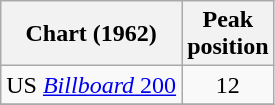<table class="wikitable">
<tr>
<th>Chart (1962)</th>
<th>Peak<br>position</th>
</tr>
<tr>
<td>US <a href='#'><em>Billboard</em> 200</a></td>
<td align="center">12</td>
</tr>
<tr>
</tr>
</table>
